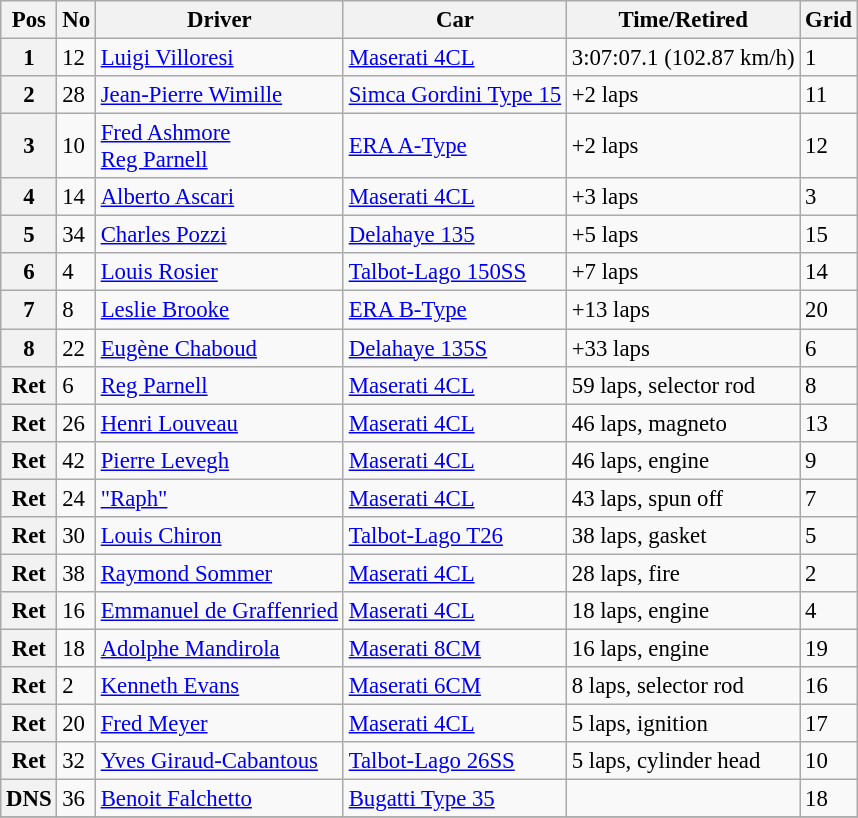<table class="wikitable sortable" style="font-size:95%">
<tr>
<th>Pos</th>
<th>No</th>
<th>Driver</th>
<th>Car</th>
<th>Time/Retired</th>
<th>Grid</th>
</tr>
<tr>
<th>1</th>
<td>12</td>
<td> <a href='#'>Luigi Villoresi</a></td>
<td><a href='#'>Maserati 4CL</a></td>
<td>3:07:07.1 (102.87 km/h)</td>
<td>1</td>
</tr>
<tr>
<th>2</th>
<td>28</td>
<td> <a href='#'>Jean-Pierre Wimille</a></td>
<td><a href='#'>Simca Gordini Type 15</a></td>
<td>+2 laps</td>
<td>11</td>
</tr>
<tr>
<th>3</th>
<td>10</td>
<td> <a href='#'>Fred Ashmore</a><br> <a href='#'>Reg Parnell</a></td>
<td><a href='#'>ERA A-Type</a></td>
<td>+2 laps</td>
<td>12</td>
</tr>
<tr>
<th>4</th>
<td>14</td>
<td> <a href='#'>Alberto Ascari</a></td>
<td><a href='#'>Maserati 4CL</a></td>
<td>+3 laps</td>
<td>3</td>
</tr>
<tr>
<th>5</th>
<td>34</td>
<td> <a href='#'>Charles Pozzi</a></td>
<td><a href='#'>Delahaye 135</a></td>
<td>+5 laps</td>
<td>15</td>
</tr>
<tr>
<th>6</th>
<td>4</td>
<td> <a href='#'>Louis Rosier</a></td>
<td><a href='#'>Talbot-Lago 150SS</a></td>
<td>+7 laps</td>
<td>14</td>
</tr>
<tr>
<th>7</th>
<td>8</td>
<td> <a href='#'>Leslie Brooke</a></td>
<td><a href='#'>ERA B-Type</a></td>
<td>+13 laps</td>
<td>20</td>
</tr>
<tr>
<th>8</th>
<td>22</td>
<td> <a href='#'>Eugène Chaboud</a></td>
<td><a href='#'>Delahaye 135S</a></td>
<td>+33 laps</td>
<td>6</td>
</tr>
<tr>
<th>Ret</th>
<td>6</td>
<td> <a href='#'>Reg Parnell</a></td>
<td><a href='#'>Maserati 4CL</a></td>
<td>59 laps, selector rod</td>
<td>8</td>
</tr>
<tr>
<th>Ret</th>
<td>26</td>
<td> <a href='#'>Henri Louveau</a></td>
<td><a href='#'>Maserati 4CL</a></td>
<td>46 laps, magneto</td>
<td>13</td>
</tr>
<tr>
<th>Ret</th>
<td>42</td>
<td> <a href='#'>Pierre Levegh</a></td>
<td><a href='#'>Maserati 4CL</a></td>
<td>46 laps, engine</td>
<td>9</td>
</tr>
<tr>
<th>Ret</th>
<td>24</td>
<td> <a href='#'>"Raph"</a></td>
<td><a href='#'>Maserati 4CL</a></td>
<td>43 laps, spun off</td>
<td>7</td>
</tr>
<tr>
<th>Ret</th>
<td>30</td>
<td> <a href='#'>Louis Chiron</a></td>
<td><a href='#'>Talbot-Lago T26</a></td>
<td>38 laps, gasket</td>
<td>5</td>
</tr>
<tr>
<th>Ret</th>
<td>38</td>
<td> <a href='#'>Raymond Sommer</a></td>
<td><a href='#'>Maserati 4CL</a></td>
<td>28 laps, fire</td>
<td>2</td>
</tr>
<tr>
<th>Ret</th>
<td>16</td>
<td> <a href='#'>Emmanuel de Graffenried</a></td>
<td><a href='#'>Maserati 4CL</a></td>
<td>18 laps, engine</td>
<td>4</td>
</tr>
<tr>
<th>Ret</th>
<td>18</td>
<td> <a href='#'>Adolphe Mandirola</a></td>
<td><a href='#'>Maserati 8CM</a></td>
<td>16 laps, engine</td>
<td>19</td>
</tr>
<tr>
<th>Ret</th>
<td>2</td>
<td> <a href='#'>Kenneth Evans</a></td>
<td><a href='#'>Maserati 6CM</a></td>
<td>8 laps, selector rod</td>
<td>16</td>
</tr>
<tr>
<th>Ret</th>
<td>20</td>
<td> <a href='#'>Fred Meyer</a></td>
<td><a href='#'>Maserati 4CL</a></td>
<td>5 laps, ignition</td>
<td>17</td>
</tr>
<tr>
<th>Ret</th>
<td>32</td>
<td> <a href='#'>Yves Giraud-Cabantous</a></td>
<td><a href='#'>Talbot-Lago 26SS</a></td>
<td>5 laps, cylinder head</td>
<td>10</td>
</tr>
<tr>
<th>DNS</th>
<td>36</td>
<td> <a href='#'>Benoit Falchetto</a></td>
<td><a href='#'>Bugatti Type 35</a></td>
<td></td>
<td>18</td>
</tr>
<tr>
</tr>
</table>
